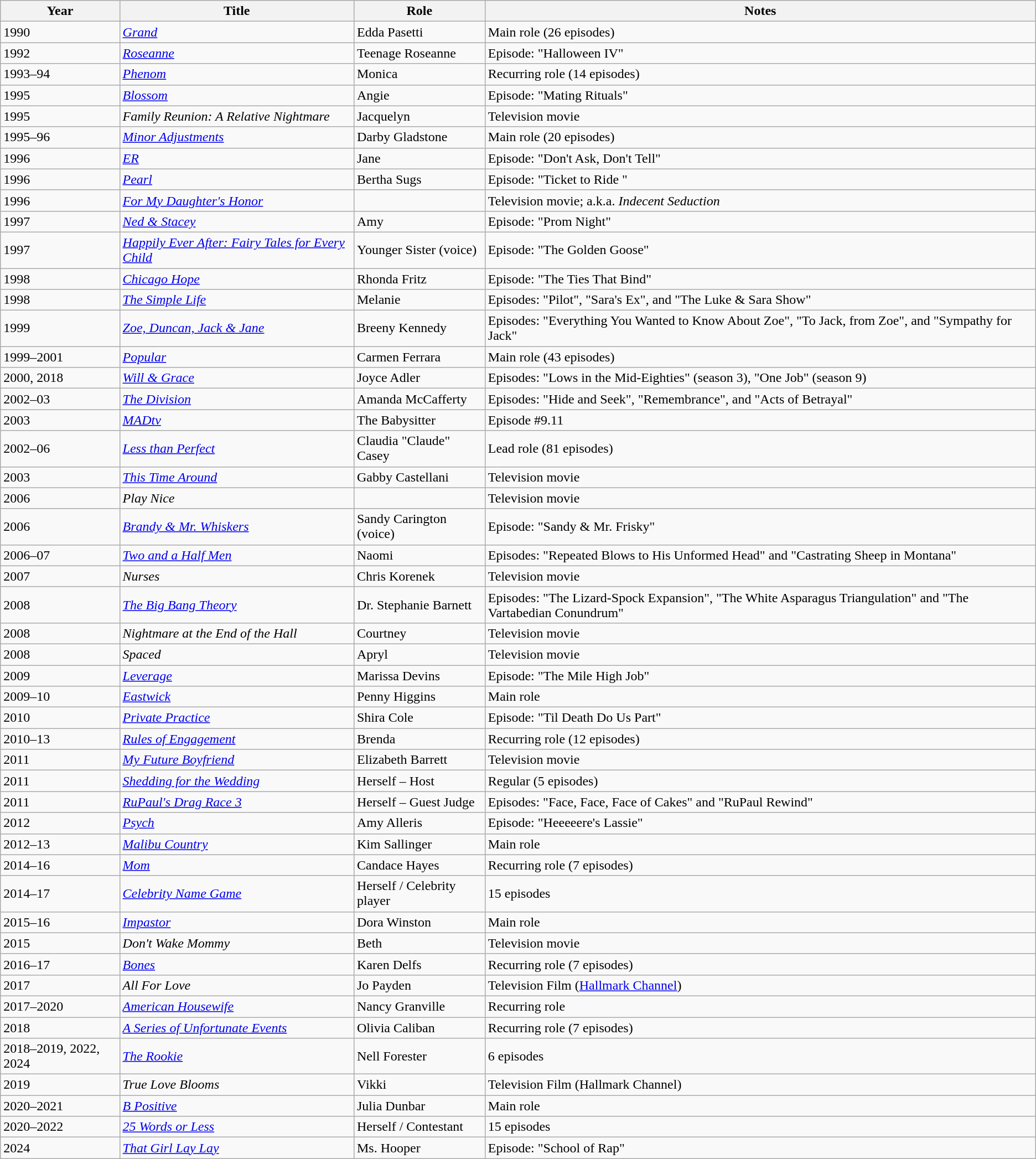<table class="wikitable sortable">
<tr>
<th>Year</th>
<th>Title</th>
<th>Role</th>
<th class="unsortable">Notes</th>
</tr>
<tr>
<td>1990</td>
<td><em><a href='#'>Grand</a></em></td>
<td>Edda Pasetti</td>
<td>Main role (26 episodes)</td>
</tr>
<tr>
<td>1992</td>
<td><em><a href='#'>Roseanne</a></em></td>
<td>Teenage Roseanne</td>
<td>Episode: "Halloween IV"</td>
</tr>
<tr>
<td>1993–94</td>
<td><em><a href='#'>Phenom</a></em></td>
<td>Monica</td>
<td>Recurring role (14 episodes)</td>
</tr>
<tr>
<td>1995</td>
<td><em><a href='#'>Blossom</a></em></td>
<td>Angie</td>
<td>Episode: "Mating Rituals"</td>
</tr>
<tr>
<td>1995</td>
<td><em>Family Reunion: A Relative Nightmare</em></td>
<td>Jacquelyn</td>
<td>Television movie</td>
</tr>
<tr>
<td>1995–96</td>
<td><em><a href='#'>Minor Adjustments</a></em></td>
<td>Darby Gladstone</td>
<td>Main role (20 episodes)</td>
</tr>
<tr>
<td>1996</td>
<td><em><a href='#'>ER</a></em></td>
<td>Jane</td>
<td>Episode: "Don't Ask, Don't Tell"</td>
</tr>
<tr>
<td>1996</td>
<td><em><a href='#'>Pearl</a></em></td>
<td>Bertha Sugs</td>
<td>Episode: "Ticket to Ride "</td>
</tr>
<tr>
<td>1996</td>
<td><em><a href='#'>For My Daughter's Honor</a></em></td>
<td></td>
<td>Television movie; a.k.a. <em>Indecent Seduction</em></td>
</tr>
<tr>
<td>1997</td>
<td><em><a href='#'>Ned & Stacey</a></em></td>
<td>Amy</td>
<td>Episode: "Prom Night"</td>
</tr>
<tr>
<td>1997</td>
<td><em><a href='#'>Happily Ever After: Fairy Tales for Every Child</a></em></td>
<td>Younger Sister (voice)</td>
<td>Episode: "The Golden Goose"</td>
</tr>
<tr>
<td>1998</td>
<td><em><a href='#'>Chicago Hope</a></em></td>
<td>Rhonda Fritz</td>
<td>Episode: "The Ties That Bind"</td>
</tr>
<tr>
<td>1998</td>
<td><em><a href='#'>The Simple Life</a></em></td>
<td>Melanie</td>
<td>Episodes: "Pilot", "Sara's Ex", and "The Luke & Sara Show"</td>
</tr>
<tr>
<td>1999</td>
<td><em><a href='#'>Zoe, Duncan, Jack & Jane</a></em></td>
<td>Breeny Kennedy</td>
<td>Episodes: "Everything You Wanted to Know About Zoe", "To Jack, from Zoe", and "Sympathy for Jack"</td>
</tr>
<tr>
<td>1999–2001</td>
<td><em><a href='#'>Popular</a></em></td>
<td>Carmen Ferrara</td>
<td>Main role (43 episodes)</td>
</tr>
<tr>
<td>2000, 2018</td>
<td><em><a href='#'>Will & Grace</a></em></td>
<td>Joyce Adler</td>
<td>Episodes: "Lows in the Mid-Eighties" (season 3), "One Job" (season 9)</td>
</tr>
<tr>
<td>2002–03</td>
<td><em><a href='#'>The Division</a></em></td>
<td>Amanda McCafferty</td>
<td>Episodes: "Hide and Seek", "Remembrance", and "Acts of Betrayal"</td>
</tr>
<tr>
<td>2003</td>
<td><em><a href='#'>MADtv</a></em></td>
<td>The Babysitter</td>
<td>Episode #9.11</td>
</tr>
<tr>
<td>2002–06</td>
<td><em><a href='#'>Less than Perfect</a></em></td>
<td>Claudia "Claude" Casey</td>
<td>Lead role (81 episodes)</td>
</tr>
<tr>
<td>2003</td>
<td><em><a href='#'>This Time Around</a></em></td>
<td>Gabby Castellani</td>
<td>Television movie</td>
</tr>
<tr>
<td>2006</td>
<td><em>Play Nice</em></td>
<td></td>
<td>Television movie</td>
</tr>
<tr>
<td>2006</td>
<td><em><a href='#'>Brandy & Mr. Whiskers</a></em></td>
<td>Sandy Carington (voice)</td>
<td>Episode: "Sandy & Mr. Frisky"</td>
</tr>
<tr>
<td>2006–07</td>
<td><em><a href='#'>Two and a Half Men</a></em></td>
<td>Naomi</td>
<td>Episodes: "Repeated Blows to His Unformed Head" and "Castrating Sheep in Montana"</td>
</tr>
<tr>
<td>2007</td>
<td><em>Nurses</em></td>
<td>Chris Korenek</td>
<td>Television movie</td>
</tr>
<tr>
<td>2008</td>
<td><em><a href='#'>The Big Bang Theory</a></em></td>
<td>Dr. Stephanie Barnett</td>
<td>Episodes: "The Lizard-Spock Expansion", "The White Asparagus Triangulation" and "The Vartabedian Conundrum"</td>
</tr>
<tr>
<td>2008</td>
<td><em>Nightmare at the End of the Hall</em></td>
<td>Courtney</td>
<td>Television movie</td>
</tr>
<tr>
<td>2008</td>
<td><em>Spaced</em></td>
<td>Apryl</td>
<td>Television movie</td>
</tr>
<tr>
<td>2009</td>
<td><em><a href='#'>Leverage</a></em></td>
<td>Marissa Devins</td>
<td>Episode: "The Mile High Job"</td>
</tr>
<tr>
<td>2009–10</td>
<td><em><a href='#'>Eastwick</a></em></td>
<td>Penny Higgins</td>
<td>Main role</td>
</tr>
<tr>
<td>2010</td>
<td><em><a href='#'>Private Practice</a></em></td>
<td>Shira Cole</td>
<td>Episode: "Til Death Do Us Part"</td>
</tr>
<tr>
<td>2010–13</td>
<td><em><a href='#'>Rules of Engagement</a></em></td>
<td>Brenda</td>
<td>Recurring role (12 episodes)</td>
</tr>
<tr>
<td>2011</td>
<td><em><a href='#'>My Future Boyfriend</a></em></td>
<td>Elizabeth Barrett</td>
<td>Television movie</td>
</tr>
<tr>
<td>2011</td>
<td><em><a href='#'>Shedding for the Wedding</a></em></td>
<td>Herself – Host</td>
<td>Regular (5 episodes)</td>
</tr>
<tr>
<td>2011</td>
<td><em><a href='#'>RuPaul's Drag Race 3</a></em></td>
<td>Herself – Guest Judge</td>
<td>Episodes: "Face, Face, Face of Cakes" and "RuPaul Rewind"</td>
</tr>
<tr>
<td>2012</td>
<td><em><a href='#'>Psych</a></em></td>
<td>Amy Alleris</td>
<td>Episode: "Heeeeere's Lassie"</td>
</tr>
<tr>
<td>2012–13</td>
<td><em><a href='#'>Malibu Country</a></em></td>
<td>Kim Sallinger</td>
<td>Main role</td>
</tr>
<tr>
<td>2014–16</td>
<td><em><a href='#'>Mom</a></em></td>
<td>Candace Hayes</td>
<td>Recurring role (7 episodes)</td>
</tr>
<tr>
<td>2014–17</td>
<td><em><a href='#'>Celebrity Name Game</a></em></td>
<td>Herself / Celebrity player</td>
<td>15 episodes</td>
</tr>
<tr>
<td>2015–16</td>
<td><em><a href='#'>Impastor</a></em></td>
<td>Dora Winston</td>
<td>Main role</td>
</tr>
<tr>
<td>2015</td>
<td><em>Don't Wake Mommy</em></td>
<td>Beth</td>
<td>Television movie</td>
</tr>
<tr>
<td>2016–17</td>
<td><em><a href='#'>Bones</a></em></td>
<td>Karen Delfs</td>
<td>Recurring role (7 episodes)</td>
</tr>
<tr>
<td>2017</td>
<td><em>All For Love</em></td>
<td>Jo Payden</td>
<td>Television Film (<a href='#'>Hallmark Channel</a>)</td>
</tr>
<tr>
<td>2017–2020</td>
<td><em><a href='#'>American Housewife</a></em></td>
<td>Nancy Granville</td>
<td>Recurring role</td>
</tr>
<tr>
<td>2018</td>
<td><em><a href='#'>A Series of Unfortunate Events</a></em></td>
<td>Olivia Caliban</td>
<td>Recurring role (7 episodes)</td>
</tr>
<tr>
<td>2018–2019, 2022, 2024</td>
<td><em><a href='#'>The Rookie</a></em></td>
<td>Nell Forester</td>
<td>6 episodes</td>
</tr>
<tr>
<td>2019</td>
<td><em>True Love Blooms</em></td>
<td>Vikki</td>
<td>Television Film (Hallmark Channel)</td>
</tr>
<tr>
<td>2020–2021</td>
<td><em><a href='#'>B Positive</a></em></td>
<td>Julia Dunbar</td>
<td>Main role</td>
</tr>
<tr>
<td>2020–2022</td>
<td><em><a href='#'>25 Words or Less</a></em></td>
<td>Herself / Contestant</td>
<td>15 episodes</td>
</tr>
<tr>
<td>2024</td>
<td><em><a href='#'>That Girl Lay Lay</a></em></td>
<td>Ms. Hooper</td>
<td>Episode: "School of Rap"</td>
</tr>
</table>
